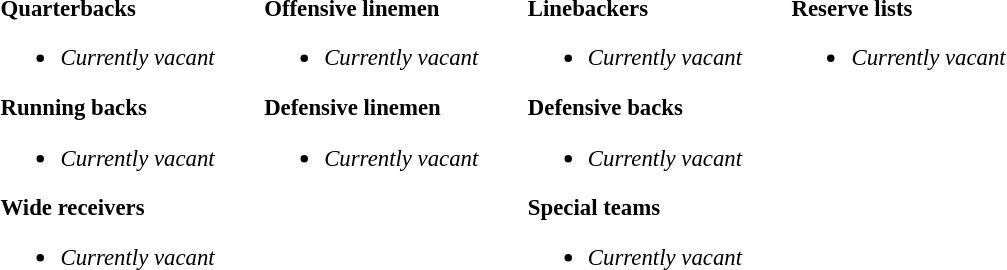<table class="toccolours" style="text-align: left;">
<tr>
<td style="font-size: 95%;vertical-align:top;"><strong>Quarterbacks</strong><br><ul><li><em>Currently vacant</em></li></ul><strong>Running backs</strong><ul><li><em>Currently vacant</em></li></ul><strong>Wide receivers</strong><ul><li><em>Currently vacant</em></li></ul></td>
<td style="width: 25px;"></td>
<td style="font-size: 95%;vertical-align:top;"><strong>Offensive linemen</strong><br><ul><li><em>Currently vacant</em></li></ul><strong>Defensive linemen</strong><ul><li><em>Currently vacant</em></li></ul></td>
<td style="width: 25px;"></td>
<td style="font-size: 95%;vertical-align:top;"><strong>Linebackers</strong><br><ul><li><em>Currently vacant</em></li></ul><strong>Defensive backs</strong><ul><li><em>Currently vacant</em></li></ul><strong>Special teams</strong><ul><li><em>Currently vacant</em></li></ul></td>
<td style="width: 25px;"></td>
<td style="font-size: 95%;vertical-align:top;"><strong>Reserve lists</strong><br><ul><li><em>Currently vacant</em></li></ul></td>
</tr>
<tr>
</tr>
</table>
